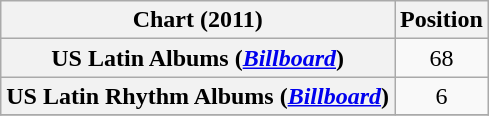<table class="wikitable plainrowheaders sortable" style="text-align:center;">
<tr>
<th scope="col">Chart (2011)</th>
<th scope="col">Position</th>
</tr>
<tr>
<th scope="row">US Latin Albums (<em><a href='#'>Billboard</a></em>)</th>
<td>68</td>
</tr>
<tr>
<th scope="row">US Latin Rhythm Albums (<em><a href='#'>Billboard</a></em>)</th>
<td>6</td>
</tr>
<tr>
</tr>
</table>
